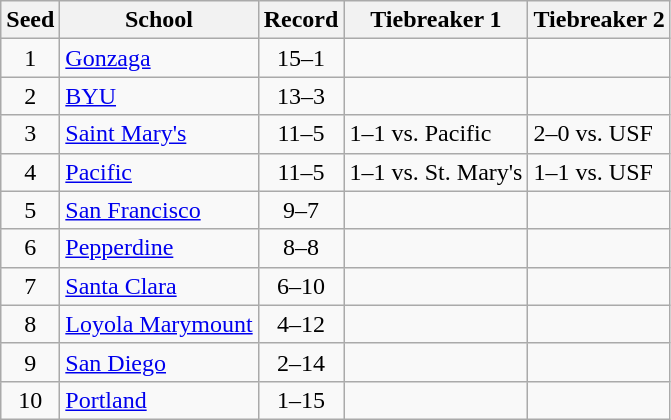<table class="wikitable">
<tr>
<th>Seed</th>
<th>School</th>
<th>Record</th>
<th>Tiebreaker 1</th>
<th>Tiebreaker 2</th>
</tr>
<tr>
<td align="center">1</td>
<td><a href='#'>Gonzaga</a></td>
<td align="center">15–1</td>
<td></td>
<td></td>
</tr>
<tr>
<td align="center">2</td>
<td><a href='#'>BYU</a></td>
<td align="center">13–3</td>
<td></td>
<td></td>
</tr>
<tr>
<td align="center">3</td>
<td><a href='#'>Saint Mary's</a></td>
<td align="center">11–5</td>
<td>1–1 vs. Pacific</td>
<td>2–0 vs. USF</td>
</tr>
<tr>
<td align="center">4</td>
<td><a href='#'>Pacific</a></td>
<td align="center">11–5</td>
<td>1–1 vs. St. Mary's</td>
<td>1–1 vs. USF</td>
</tr>
<tr>
<td align="center">5</td>
<td><a href='#'>San Francisco</a></td>
<td align="center">9–7</td>
<td></td>
<td></td>
</tr>
<tr>
<td align="center">6</td>
<td><a href='#'>Pepperdine</a></td>
<td align="center">8–8</td>
<td></td>
<td></td>
</tr>
<tr>
<td align="center">7</td>
<td><a href='#'>Santa Clara</a></td>
<td align="center">6–10</td>
<td></td>
<td></td>
</tr>
<tr>
<td align="center">8</td>
<td><a href='#'>Loyola Marymount</a></td>
<td align="center">4–12</td>
<td></td>
<td></td>
</tr>
<tr>
<td align="center">9</td>
<td><a href='#'>San Diego</a></td>
<td align="center">2–14</td>
<td></td>
<td></td>
</tr>
<tr>
<td align="center">10</td>
<td><a href='#'>Portland</a></td>
<td align="center">1–15</td>
<td></td>
<td></td>
</tr>
</table>
